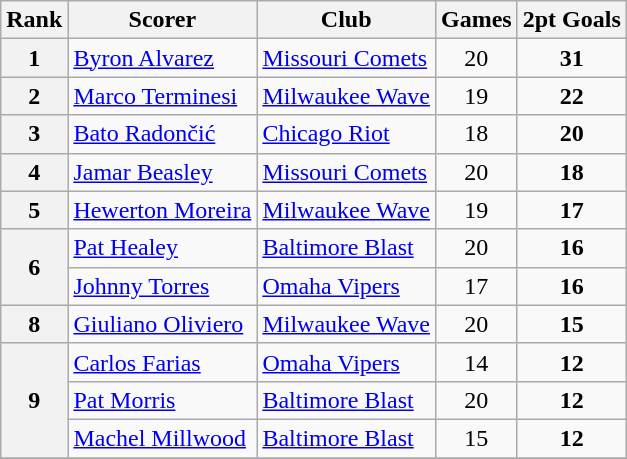<table class="wikitable">
<tr>
<th>Rank</th>
<th>Scorer</th>
<th>Club</th>
<th>Games</th>
<th>2pt Goals</th>
</tr>
<tr>
<th>1</th>
<td> <a href='#'>Byron Alvarez</a></td>
<td><a href='#'>Missouri Comets</a></td>
<td style="text-align:center;">20</td>
<td style="text-align:center;"><strong>31</strong></td>
</tr>
<tr>
<th>2</th>
<td> <a href='#'>Marco Terminesi</a></td>
<td><a href='#'>Milwaukee Wave</a></td>
<td style="text-align:center;">19</td>
<td style="text-align:center;"><strong>22</strong></td>
</tr>
<tr>
<th>3</th>
<td> <a href='#'>Bato Radončić</a></td>
<td><a href='#'>Chicago Riot</a></td>
<td style="text-align:center;">18</td>
<td style="text-align:center;"><strong>20</strong></td>
</tr>
<tr>
<th>4</th>
<td> <a href='#'>Jamar Beasley</a></td>
<td><a href='#'>Missouri Comets</a></td>
<td style="text-align:center;">20</td>
<td style="text-align:center;"><strong>18</strong></td>
</tr>
<tr>
<th>5</th>
<td> <a href='#'>Hewerton Moreira</a></td>
<td><a href='#'>Milwaukee Wave</a></td>
<td style="text-align:center;">19</td>
<td style="text-align:center;"><strong>17</strong></td>
</tr>
<tr>
<th rowspan="2">6</th>
<td> <a href='#'>Pat Healey</a></td>
<td><a href='#'>Baltimore Blast</a></td>
<td style="text-align:center;">20</td>
<td style="text-align:center;"><strong>16</strong></td>
</tr>
<tr>
<td> <a href='#'>Johnny Torres</a></td>
<td><a href='#'>Omaha Vipers</a></td>
<td style="text-align:center;">17</td>
<td style="text-align:center;"><strong>16</strong></td>
</tr>
<tr>
<th>8</th>
<td> <a href='#'>Giuliano Oliviero</a></td>
<td><a href='#'>Milwaukee Wave</a></td>
<td style="text-align:center;">20</td>
<td style="text-align:center;"><strong>15</strong></td>
</tr>
<tr>
<th rowspan="3">9</th>
<td> <a href='#'>Carlos Farias</a></td>
<td><a href='#'>Omaha Vipers</a></td>
<td style="text-align:center;">14</td>
<td style="text-align:center;"><strong>12</strong></td>
</tr>
<tr>
<td> <a href='#'>Pat Morris</a></td>
<td><a href='#'>Baltimore Blast</a></td>
<td style="text-align:center;">20</td>
<td style="text-align:center;"><strong>12</strong></td>
</tr>
<tr>
<td> <a href='#'>Machel Millwood</a></td>
<td><a href='#'>Baltimore Blast</a></td>
<td style="text-align:center;">15</td>
<td style="text-align:center;"><strong>12</strong></td>
</tr>
<tr>
</tr>
</table>
